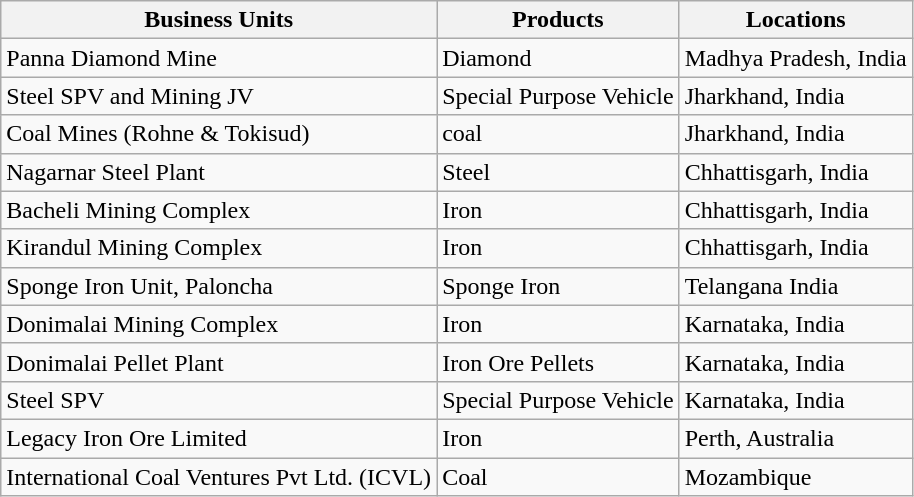<table class="wikitable">
<tr>
<th>Business Units</th>
<th>Products</th>
<th>Locations</th>
</tr>
<tr>
<td>Panna Diamond Mine</td>
<td>Diamond</td>
<td>Madhya Pradesh, India</td>
</tr>
<tr>
<td>Steel SPV and Mining JV</td>
<td>Special Purpose Vehicle</td>
<td>Jharkhand, India</td>
</tr>
<tr>
<td>Coal Mines (Rohne & Tokisud)</td>
<td>coal</td>
<td>Jharkhand, India</td>
</tr>
<tr>
<td>Nagarnar Steel Plant</td>
<td>Steel</td>
<td>Chhattisgarh, India</td>
</tr>
<tr>
<td>Bacheli Mining Complex</td>
<td>Iron</td>
<td>Chhattisgarh, India</td>
</tr>
<tr>
<td>Kirandul Mining Complex</td>
<td>Iron</td>
<td>Chhattisgarh, India</td>
</tr>
<tr>
<td>Sponge Iron Unit, Paloncha</td>
<td>Sponge Iron</td>
<td>Telangana India</td>
</tr>
<tr>
<td>Donimalai Mining Complex</td>
<td>Iron</td>
<td>Karnataka, India</td>
</tr>
<tr>
<td>Donimalai Pellet Plant</td>
<td>Iron Ore Pellets</td>
<td>Karnataka, India</td>
</tr>
<tr>
<td>Steel SPV</td>
<td>Special Purpose Vehicle</td>
<td>Karnataka, India</td>
</tr>
<tr>
<td>Legacy Iron Ore Limited</td>
<td>Iron</td>
<td>Perth, Australia</td>
</tr>
<tr>
<td>International Coal Ventures Pvt Ltd. (ICVL)</td>
<td>Coal</td>
<td>Mozambique</td>
</tr>
</table>
